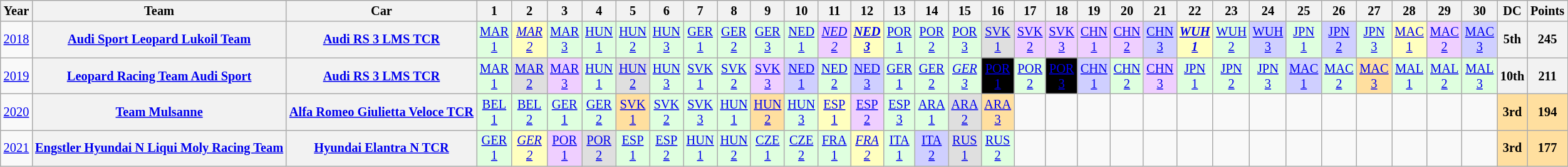<table class="wikitable" style="text-align:center; font-size:85%">
<tr>
<th>Year</th>
<th>Team</th>
<th>Car</th>
<th>1</th>
<th>2</th>
<th>3</th>
<th>4</th>
<th>5</th>
<th>6</th>
<th>7</th>
<th>8</th>
<th>9</th>
<th>10</th>
<th>11</th>
<th>12</th>
<th>13</th>
<th>14</th>
<th>15</th>
<th>16</th>
<th>17</th>
<th>18</th>
<th>19</th>
<th>20</th>
<th>21</th>
<th>22</th>
<th>23</th>
<th>24</th>
<th>25</th>
<th>26</th>
<th>27</th>
<th>28</th>
<th>29</th>
<th>30</th>
<th>DC</th>
<th>Points</th>
</tr>
<tr>
<td><a href='#'>2018</a></td>
<th nowrap><a href='#'>Audi Sport Leopard Lukoil Team</a></th>
<th nowrap><a href='#'>Audi RS 3 LMS TCR</a></th>
<td style="background:#DFFFDF;"><a href='#'>MAR<br>1</a><br></td>
<td style="background:#FFFFBF;"><em><a href='#'>MAR<br>2</a></em><br></td>
<td style="background:#DFFFDF;"><a href='#'>MAR<br>3</a><br></td>
<td style="background:#DFFFDF;"><a href='#'>HUN<br>1</a><br></td>
<td style="background:#DFFFDF;"><a href='#'>HUN<br>2</a><br></td>
<td style="background:#DFFFDF;"><a href='#'>HUN<br>3</a><br></td>
<td style="background:#DFFFDF;"><a href='#'>GER<br>1</a><br></td>
<td style="background:#DFFFDF;"><a href='#'>GER<br>2</a><br></td>
<td style="background:#DFFFDF;"><a href='#'>GER<br>3</a><br></td>
<td style="background:#DFFFDF;"><a href='#'>NED<br>1</a><br></td>
<td style="background:#EFCFFF;"><em><a href='#'>NED<br>2</a></em><br></td>
<td style="background:#FFFFBF;"><strong><em><a href='#'>NED<br>3</a></em></strong><br></td>
<td style="background:#DFFFDF;"><a href='#'>POR<br>1</a><br></td>
<td style="background:#DFFFDF;"><a href='#'>POR<br>2</a><br></td>
<td style="background:#DFFFDF;"><a href='#'>POR<br>3</a><br></td>
<td style="background:#DFDFDF;"><a href='#'>SVK<br>1</a><br></td>
<td style="background:#EFCFFF;"><a href='#'>SVK<br>2</a><br></td>
<td style="background:#EFCFFF;"><a href='#'>SVK<br>3</a><br></td>
<td style="background:#EFCFFF;"><a href='#'>CHN<br>1</a><br></td>
<td style="background:#EFCFFF;"><a href='#'>CHN<br>2</a><br></td>
<td style="background:#CFCFFF;"><a href='#'>CHN<br>3</a><br></td>
<td style="background:#FFFFBF;"><strong><em><a href='#'>WUH<br>1</a></em></strong><br></td>
<td style="background:#DFFFDF;"><a href='#'>WUH<br>2</a><br></td>
<td style="background:#CFCFFF;"><a href='#'>WUH<br>3</a><br></td>
<td style="background:#DFFFDF;"><a href='#'>JPN<br>1</a><br></td>
<td style="background:#CFCFFF;"><a href='#'>JPN<br>2</a><br></td>
<td style="background:#DFFFDF;"><a href='#'>JPN<br>3</a><br></td>
<td style="background:#FFFFBF;"><a href='#'>MAC<br>1</a><br></td>
<td style="background:#EFCFFF;"><a href='#'>MAC<br>2</a><br></td>
<td style="background:#CFCFFF;"><a href='#'>MAC<br>3</a><br></td>
<th>5th</th>
<th>245</th>
</tr>
<tr>
<td><a href='#'>2019</a></td>
<th nowrap><a href='#'>Leopard Racing Team Audi Sport</a></th>
<th nowrap><a href='#'>Audi RS 3 LMS TCR</a></th>
<td style="background:#DFFFDF;"><a href='#'>MAR<br>1</a><br></td>
<td style="background:#DFDFDF;"><a href='#'>MAR<br>2</a><br></td>
<td style="background:#EFCFFF;"><a href='#'>MAR<br>3</a><br></td>
<td style="background:#DFFFDF;"><a href='#'>HUN<br>1</a><br></td>
<td style="background:#DFDFDF;"><a href='#'>HUN<br>2</a><br></td>
<td style="background:#DFFFDF;"><a href='#'>HUN<br>3</a><br></td>
<td style="background:#DFFFDF;"><a href='#'>SVK<br>1</a><br></td>
<td style="background:#DFFFDF;"><a href='#'>SVK<br>2</a><br></td>
<td style="background:#EFCFFF;"><a href='#'>SVK<br>3</a><br></td>
<td style="background:#CFCFFF;"><a href='#'>NED<br>1</a><br></td>
<td style="background:#DFFFDF;"><a href='#'>NED<br>2</a><br></td>
<td style="background:#CFCFFF;"><a href='#'>NED<br>3</a><br></td>
<td style="background:#DFFFDF;"><a href='#'>GER<br>1</a><br></td>
<td style="background:#DFFFDF;"><a href='#'>GER<br>2</a><br></td>
<td style="background:#DFFFDF;"><em><a href='#'>GER<br>3</a></em><br></td>
<td style="background:#000000; color:white"><a href='#'><span>POR<br>1</span></a><br></td>
<td style="background:#DFFFDF;"><a href='#'>POR<br>2</a><br></td>
<td style="background:#000000; color:white"><a href='#'><span>POR<br>3</span></a><br></td>
<td style="background:#CFCFFF;"><a href='#'>CHN<br>1</a><br></td>
<td style="background:#DFFFDF;"><a href='#'>CHN<br>2</a><br></td>
<td style="background:#EFCFFF;"><a href='#'>CHN<br>3</a><br></td>
<td style="background:#DFFFDF;"><a href='#'>JPN<br>1</a><br></td>
<td style="background:#DFFFDF;"><a href='#'>JPN<br>2</a><br></td>
<td style="background:#DFFFDF;"><a href='#'>JPN<br>3</a><br></td>
<td style="background:#CFCFFF;"><a href='#'>MAC<br>1</a><br></td>
<td style="background:#DFFFDF;"><a href='#'>MAC<br>2</a><br></td>
<td style="background:#FFDF9F;"><a href='#'>MAC<br>3</a><br></td>
<td style="background:#DFFFDF;"><a href='#'>MAL<br>1</a><br></td>
<td style="background:#DFFFDF;"><a href='#'>MAL<br>2</a><br></td>
<td style="background:#DFFFDF;"><a href='#'>MAL<br>3</a><br></td>
<th>10th</th>
<th>211</th>
</tr>
<tr>
<td><a href='#'>2020</a></td>
<th nowrap><a href='#'>Team Mulsanne</a></th>
<th nowrap><a href='#'>Alfa Romeo Giulietta Veloce TCR</a></th>
<td style="background:#DFFFDF;"><a href='#'>BEL<br>1</a><br></td>
<td style="background:#DFFFDF;"><a href='#'>BEL<br>2</a><br></td>
<td style="background:#DFFFDF;"><a href='#'>GER<br>1</a><br></td>
<td style="background:#DFFFDF;"><a href='#'>GER<br>2</a><br></td>
<td style="background:#FFDF9F;"><a href='#'>SVK<br>1</a><br></td>
<td style="background:#DFFFDF;"><a href='#'>SVK<br>2</a><br></td>
<td style="background:#DFFFDF;"><a href='#'>SVK<br>3</a><br></td>
<td style="background:#DFFFDF;"><a href='#'>HUN<br>1</a><br></td>
<td style="background:#FFDF9F;"><a href='#'>HUN<br>2</a><br></td>
<td style="background:#DFFFDF;"><a href='#'>HUN<br>3</a><br></td>
<td style="background:#FFFFBF;"><a href='#'>ESP<br>1</a><br></td>
<td style="background:#EFCFFF;"><a href='#'>ESP<br>2</a><br></td>
<td style="background:#DFFFDF;"><a href='#'>ESP<br>3</a><br></td>
<td style="background:#DFFFDF;"><a href='#'>ARA<br>1</a><br></td>
<td style="background:#DFDFDF;"><a href='#'>ARA<br>2</a><br></td>
<td style="background:#FFDF9F;"><a href='#'>ARA<br>3</a><br></td>
<td></td>
<td></td>
<td></td>
<td></td>
<td></td>
<td></td>
<td></td>
<td></td>
<td></td>
<td></td>
<td></td>
<td></td>
<td></td>
<td></td>
<th style="background:#FFDF9F;">3rd</th>
<th style="background:#FFDF9F;">194</th>
</tr>
<tr>
<td><a href='#'>2021</a></td>
<th nowrap><a href='#'>Engstler Hyundai N Liqui Moly Racing Team</a></th>
<th nowrap><a href='#'>Hyundai Elantra N TCR</a></th>
<td style="background:#DFFFDF;"><a href='#'>GER<br>1</a><br></td>
<td style="background:#FFFFBF;"><em><a href='#'>GER<br>2</a></em><br></td>
<td style="background:#EFCFFF;"><a href='#'>POR<br>1</a><br></td>
<td style="background:#DFDFDF;"><a href='#'>POR<br>2</a><br></td>
<td style="background:#DFFFDF;"><a href='#'>ESP<br>1</a><br></td>
<td style="background:#DFFFDF;"><a href='#'>ESP<br>2</a><br></td>
<td style="background:#DFFFDF;"><a href='#'>HUN<br>1</a><br></td>
<td style="background:#DFFFDF;"><a href='#'>HUN<br>2</a><br></td>
<td style="background:#DFFFDF;"><a href='#'>CZE<br>1</a><br></td>
<td style="background:#DFFFDF;"><a href='#'>CZE<br>2</a><br></td>
<td style="background:#DFFFDF;"><a href='#'>FRA<br>1</a><br></td>
<td style="background:#FFFFBF;"><em><a href='#'>FRA<br>2</a></em><br></td>
<td style="background:#DFFFDF;"><a href='#'>ITA<br>1</a><br></td>
<td style="background:#CFCFFF;"><a href='#'>ITA<br>2</a><br></td>
<td style="background:#DFDFDF;"><a href='#'>RUS<br>1</a><br></td>
<td style="background:#DFFFDF;"><a href='#'>RUS<br>2</a><br></td>
<td></td>
<td></td>
<td></td>
<td></td>
<td></td>
<td></td>
<td></td>
<td></td>
<td></td>
<td></td>
<td></td>
<td></td>
<td></td>
<td></td>
<th style="background:#FFDF9F;">3rd</th>
<th style="background:#FFDF9F;">177</th>
</tr>
</table>
